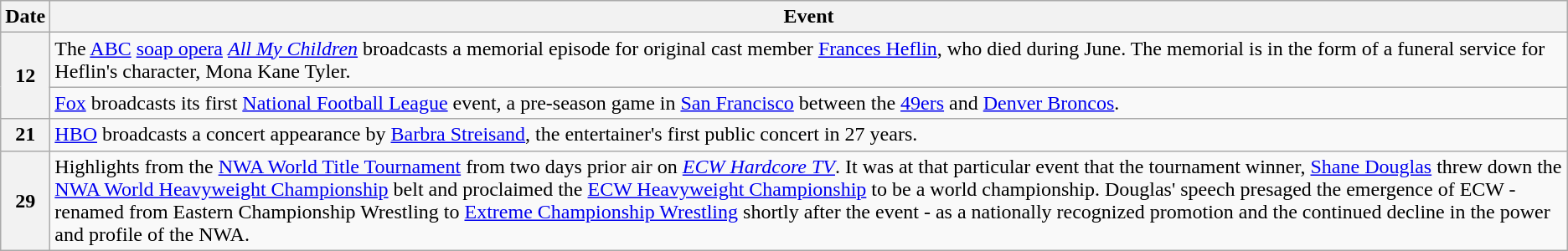<table class="wikitable">
<tr>
<th>Date</th>
<th>Event</th>
</tr>
<tr>
<th rowspan="2">12</th>
<td>The <a href='#'>ABC</a> <a href='#'>soap opera</a> <em><a href='#'>All My Children</a></em> broadcasts a memorial episode for original cast member <a href='#'>Frances Heflin</a>, who died during June. The memorial is in the form of a funeral service for Heflin's character, Mona Kane Tyler.</td>
</tr>
<tr>
<td><a href='#'>Fox</a> broadcasts its first <a href='#'>National Football League</a> event, a pre-season game in <a href='#'>San Francisco</a> between the <a href='#'>49ers</a> and <a href='#'>Denver Broncos</a>.</td>
</tr>
<tr>
<th>21</th>
<td><a href='#'>HBO</a> broadcasts a concert appearance by <a href='#'>Barbra Streisand</a>, the entertainer's first public concert in 27 years.</td>
</tr>
<tr>
<th>29</th>
<td>Highlights from the <a href='#'>NWA World Title Tournament</a> from two days prior air on <em><a href='#'>ECW Hardcore TV</a></em>. It was at that particular event that the tournament winner, <a href='#'>Shane Douglas</a> threw down the <a href='#'>NWA World Heavyweight Championship</a> belt and proclaimed the <a href='#'>ECW Heavyweight Championship</a> to be a world championship. Douglas' speech presaged the emergence of ECW - renamed from Eastern Championship Wrestling to <a href='#'>Extreme Championship Wrestling</a> shortly after the event - as a nationally recognized promotion and the continued decline in the power and profile of the NWA.</td>
</tr>
</table>
